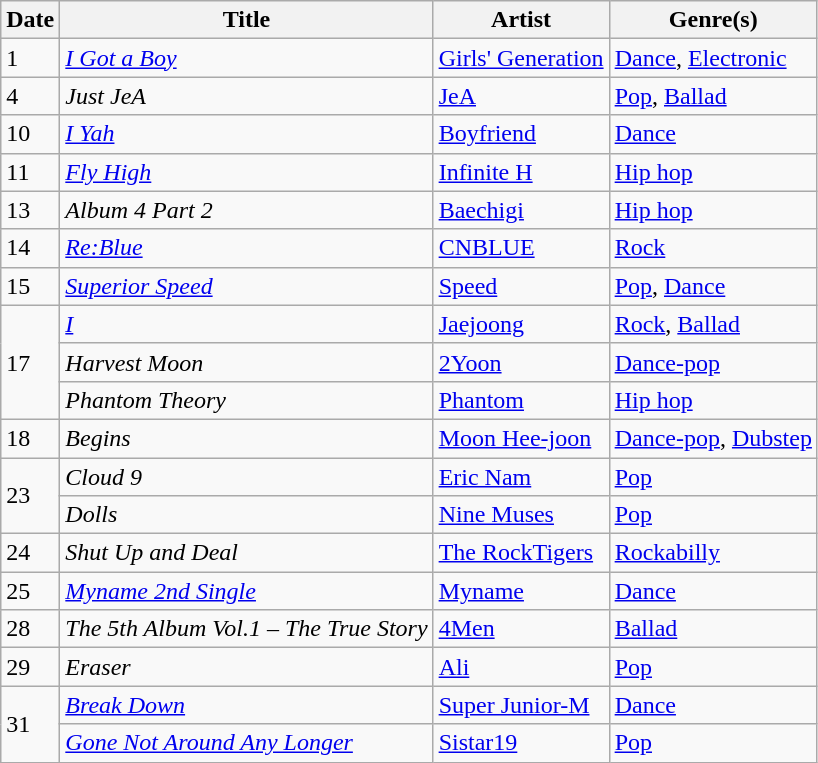<table class="wikitable" style="text-align: left;">
<tr>
<th>Date</th>
<th>Title</th>
<th>Artist</th>
<th>Genre(s)</th>
</tr>
<tr>
<td>1</td>
<td><em><a href='#'>I Got a Boy</a></em></td>
<td><a href='#'>Girls' Generation</a></td>
<td><a href='#'>Dance</a>, <a href='#'>Electronic</a></td>
</tr>
<tr>
<td>4</td>
<td><em>Just JeA</em></td>
<td><a href='#'>JeA</a></td>
<td><a href='#'>Pop</a>, <a href='#'>Ballad</a></td>
</tr>
<tr>
<td>10</td>
<td><em><a href='#'>I Yah</a></em></td>
<td><a href='#'>Boyfriend</a></td>
<td><a href='#'>Dance</a></td>
</tr>
<tr>
<td>11</td>
<td><em><a href='#'>Fly High</a></em></td>
<td><a href='#'>Infinite H</a></td>
<td><a href='#'>Hip hop</a></td>
</tr>
<tr>
<td>13</td>
<td><em>Album 4 Part 2</em></td>
<td><a href='#'>Baechigi</a></td>
<td><a href='#'>Hip hop</a></td>
</tr>
<tr>
<td>14</td>
<td><em><a href='#'>Re:Blue</a></em></td>
<td><a href='#'>CNBLUE</a></td>
<td><a href='#'>Rock</a></td>
</tr>
<tr>
<td>15</td>
<td><em><a href='#'>Superior Speed</a></em></td>
<td><a href='#'>Speed</a></td>
<td><a href='#'>Pop</a>, <a href='#'>Dance</a></td>
</tr>
<tr>
<td rowspan="3">17</td>
<td><em><a href='#'>I</a></em></td>
<td><a href='#'>Jaejoong</a></td>
<td><a href='#'>Rock</a>, <a href='#'>Ballad</a></td>
</tr>
<tr>
<td><em>Harvest Moon</em></td>
<td><a href='#'>2Yoon</a></td>
<td><a href='#'>Dance-pop</a></td>
</tr>
<tr>
<td><em>Phantom Theory</em></td>
<td><a href='#'>Phantom</a></td>
<td><a href='#'>Hip hop</a></td>
</tr>
<tr>
<td>18</td>
<td><em>Begins</em></td>
<td><a href='#'>Moon Hee-joon</a></td>
<td><a href='#'>Dance-pop</a>, <a href='#'>Dubstep</a></td>
</tr>
<tr>
<td rowspan="2">23</td>
<td><em>Cloud 9</em></td>
<td><a href='#'>Eric Nam</a></td>
<td><a href='#'>Pop</a></td>
</tr>
<tr>
<td><em>Dolls</em></td>
<td><a href='#'>Nine Muses</a></td>
<td><a href='#'>Pop</a></td>
</tr>
<tr>
<td>24</td>
<td><em>Shut Up and Deal</em></td>
<td><a href='#'>The RockTigers</a></td>
<td><a href='#'>Rockabilly</a></td>
</tr>
<tr>
<td>25</td>
<td><em><a href='#'>Myname 2nd Single</a></em></td>
<td><a href='#'>Myname</a></td>
<td><a href='#'>Dance</a></td>
</tr>
<tr>
<td>28</td>
<td><em>The 5th Album Vol.1 – The True Story</em></td>
<td><a href='#'>4Men</a></td>
<td><a href='#'>Ballad</a></td>
</tr>
<tr>
<td>29</td>
<td><em>Eraser</em></td>
<td><a href='#'>Ali</a></td>
<td><a href='#'>Pop</a></td>
</tr>
<tr>
<td rowspan="2">31</td>
<td><em><a href='#'>Break Down</a></em></td>
<td><a href='#'>Super Junior-M</a></td>
<td><a href='#'>Dance</a></td>
</tr>
<tr>
<td><em><a href='#'>Gone Not Around Any Longer</a></em></td>
<td><a href='#'>Sistar19</a></td>
<td><a href='#'>Pop</a></td>
</tr>
</table>
